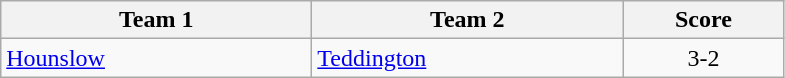<table class="wikitable" style="font-size: 100%">
<tr>
<th width=200>Team 1</th>
<th width=200>Team 2</th>
<th width=100>Score</th>
</tr>
<tr>
<td><a href='#'>Hounslow</a></td>
<td><a href='#'>Teddington</a></td>
<td align=center>3-2</td>
</tr>
</table>
